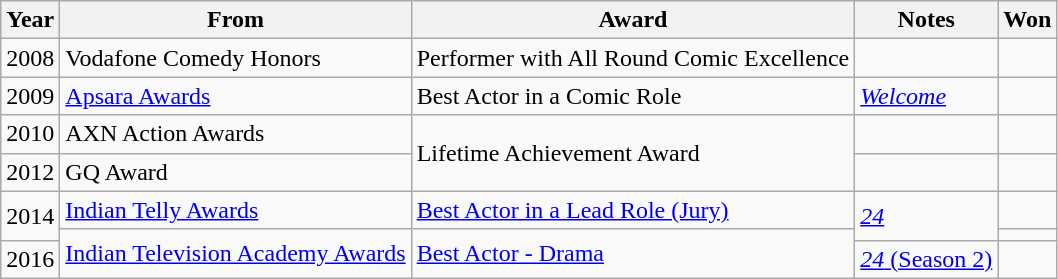<table class="wikitable sortable">
<tr>
<th>Year</th>
<th>From</th>
<th>Award</th>
<th>Notes</th>
<th>Won</th>
</tr>
<tr>
<td>2008</td>
<td>Vodafone Comedy Honors</td>
<td>Performer with All Round Comic Excellence</td>
<td></td>
<td></td>
</tr>
<tr>
<td>2009</td>
<td><a href='#'>Apsara Awards</a></td>
<td>Best Actor in a Comic Role</td>
<td><em><a href='#'>Welcome</a></em></td>
<td></td>
</tr>
<tr>
<td>2010</td>
<td>AXN Action Awards</td>
<td rowspan="2">Lifetime Achievement Award</td>
<td></td>
<td></td>
</tr>
<tr>
<td>2012</td>
<td>GQ Award</td>
<td></td>
<td></td>
</tr>
<tr>
<td rowspan="2">2014</td>
<td><a href='#'>Indian Telly Awards</a></td>
<td><a href='#'>Best Actor in a Lead Role (Jury)</a></td>
<td rowspan="2"><a href='#'><em>24</em></a></td>
<td></td>
</tr>
<tr>
<td rowspan="2"><a href='#'>Indian Television Academy Awards</a></td>
<td rowspan="2"><a href='#'>Best Actor - Drama</a></td>
<td></td>
</tr>
<tr>
<td>2016</td>
<td><a href='#'><em>24</em> (Season 2)</a></td>
<td></td>
</tr>
</table>
